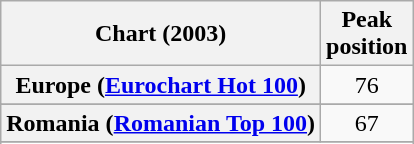<table class="wikitable sortable plainrowheaders" style="text-align:center">
<tr>
<th scope="col">Chart (2003)</th>
<th scope="col">Peak<br>position</th>
</tr>
<tr>
<th scope="row">Europe (<a href='#'>Eurochart Hot 100</a>)</th>
<td>76</td>
</tr>
<tr>
</tr>
<tr>
</tr>
<tr>
<th scope="row">Romania (<a href='#'>Romanian Top 100</a>)</th>
<td>67</td>
</tr>
<tr>
</tr>
<tr>
</tr>
<tr>
</tr>
</table>
